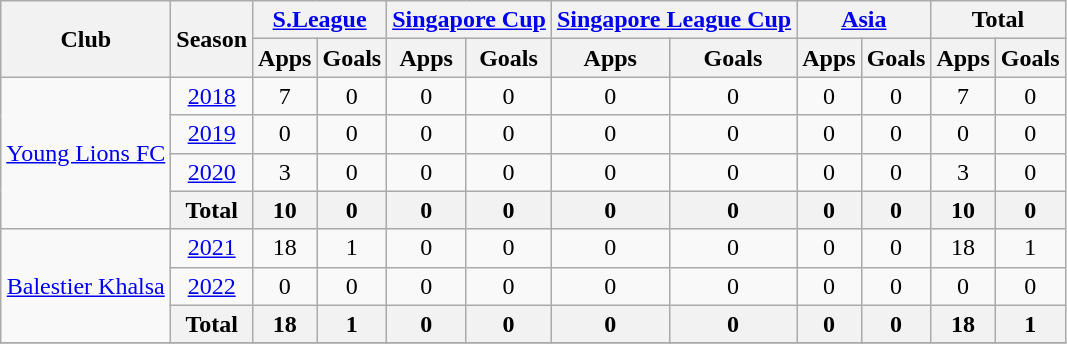<table style="text-align:center" class="wikitable">
<tr>
<th rowspan="2">Club</th>
<th rowspan="2">Season</th>
<th colspan="2"><a href='#'>S.League</a></th>
<th colspan="2"><a href='#'>Singapore Cup</a></th>
<th colspan="2"><a href='#'>Singapore League Cup</a></th>
<th colspan="2"><a href='#'>Asia</a></th>
<th colspan="2">Total</th>
</tr>
<tr>
<th>Apps</th>
<th>Goals</th>
<th>Apps</th>
<th>Goals</th>
<th>Apps</th>
<th>Goals</th>
<th>Apps</th>
<th>Goals</th>
<th>Apps</th>
<th>Goals</th>
</tr>
<tr>
<td rowspan="4"><a href='#'>Young Lions FC</a></td>
<td><a href='#'>2018</a></td>
<td>7</td>
<td>0</td>
<td>0</td>
<td>0</td>
<td>0</td>
<td>0</td>
<td>0</td>
<td>0</td>
<td>7</td>
<td>0</td>
</tr>
<tr>
<td><a href='#'>2019</a></td>
<td>0</td>
<td>0</td>
<td>0</td>
<td>0</td>
<td>0</td>
<td>0</td>
<td>0</td>
<td>0</td>
<td>0</td>
<td>0</td>
</tr>
<tr>
<td><a href='#'>2020</a></td>
<td>3</td>
<td>0</td>
<td>0</td>
<td>0</td>
<td>0</td>
<td>0</td>
<td>0</td>
<td>0</td>
<td>3</td>
<td>0</td>
</tr>
<tr>
<th colspan=1>Total</th>
<th>10</th>
<th>0</th>
<th>0</th>
<th>0</th>
<th>0</th>
<th>0</th>
<th>0</th>
<th>0</th>
<th>10</th>
<th>0</th>
</tr>
<tr>
<td rowspan="3"><a href='#'>Balestier Khalsa</a></td>
<td><a href='#'>2021</a></td>
<td>18</td>
<td>1</td>
<td>0</td>
<td>0</td>
<td>0</td>
<td>0</td>
<td>0</td>
<td>0</td>
<td>18</td>
<td>1</td>
</tr>
<tr>
<td><a href='#'>2022</a></td>
<td>0</td>
<td>0</td>
<td>0</td>
<td>0</td>
<td>0</td>
<td>0</td>
<td>0</td>
<td>0</td>
<td>0</td>
<td>0</td>
</tr>
<tr>
<th colspan=1>Total</th>
<th>18</th>
<th>1</th>
<th>0</th>
<th>0</th>
<th>0</th>
<th>0</th>
<th>0</th>
<th>0</th>
<th>18</th>
<th>1</th>
</tr>
<tr>
</tr>
</table>
